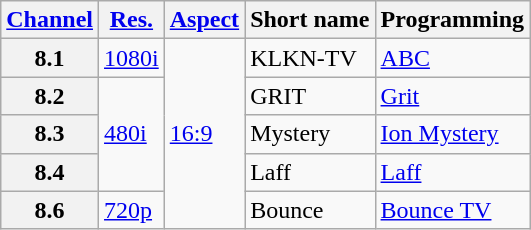<table class="wikitable">
<tr>
<th scope = "col"><a href='#'>Channel</a></th>
<th scope = "col"><a href='#'>Res.</a></th>
<th scope = "col"><a href='#'>Aspect</a></th>
<th scope = "col">Short name</th>
<th scope = "col">Programming</th>
</tr>
<tr>
<th scope = "row">8.1</th>
<td><a href='#'>1080i</a></td>
<td rowspan=5><a href='#'>16:9</a></td>
<td>KLKN-TV</td>
<td><a href='#'>ABC</a></td>
</tr>
<tr>
<th scope = "row">8.2</th>
<td rowspan=3><a href='#'>480i</a></td>
<td>GRIT</td>
<td><a href='#'>Grit</a></td>
</tr>
<tr>
<th scope = "row">8.3</th>
<td>Mystery</td>
<td><a href='#'>Ion Mystery</a></td>
</tr>
<tr>
<th scope = "row">8.4</th>
<td>Laff</td>
<td><a href='#'>Laff</a></td>
</tr>
<tr>
<th scope = "row">8.6</th>
<td><a href='#'>720p</a></td>
<td>Bounce</td>
<td><a href='#'>Bounce TV</a></td>
</tr>
</table>
